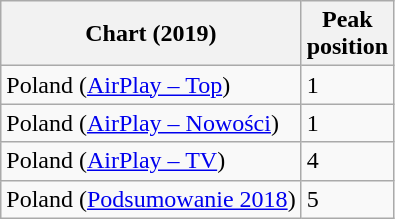<table class="wikitable plainrowheaders">
<tr>
<th scope="col">Chart (2019)</th>
<th scope="col">Peak<br>position</th>
</tr>
<tr>
<td>Poland (<a href='#'>AirPlay – Top</a>)</td>
<td>1</td>
</tr>
<tr>
<td>Poland (<a href='#'>AirPlay – Nowości</a>)</td>
<td>1</td>
</tr>
<tr>
<td>Poland (<a href='#'>AirPlay – TV</a>)</td>
<td>4</td>
</tr>
<tr>
<td>Poland (<a href='#'>Podsumowanie 2018</a>)</td>
<td>5</td>
</tr>
</table>
